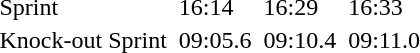<table>
<tr>
<td Sprint>Sprint</td>
<td></td>
<td>16:14</td>
<td></td>
<td>16:29</td>
<td></td>
<td>16:33</td>
</tr>
<tr>
<td>Knock-out Sprint</td>
<td></td>
<td>09:05.6</td>
<td></td>
<td>09:10.4</td>
<td></td>
<td>09:11.0</td>
</tr>
</table>
